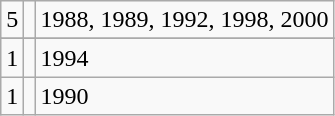<table class="wikitable">
<tr>
<td>5</td>
<td></td>
<td>1988, 1989, 1992, 1998, 2000</td>
</tr>
<tr>
</tr>
<tr>
<td>1</td>
<td></td>
<td>1994</td>
</tr>
<tr>
<td>1</td>
<td></td>
<td>1990</td>
</tr>
</table>
